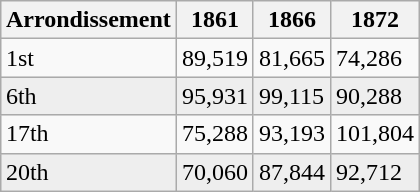<table class="wikitable" style="margin:0.5em auto">
<tr>
<th>Arrondissement</th>
<th>1861</th>
<th>1866</th>
<th>1872</th>
</tr>
<tr>
<td>1st</td>
<td>89,519</td>
<td>81,665</td>
<td>74,286</td>
</tr>
<tr style="background:#EEE">
<td>6th</td>
<td>95,931</td>
<td>99,115</td>
<td>90,288</td>
</tr>
<tr>
<td>17th</td>
<td>75,288</td>
<td>93,193</td>
<td>101,804</td>
</tr>
<tr style="background:#EEE">
<td>20th</td>
<td>70,060</td>
<td>87,844</td>
<td>92,712</td>
</tr>
</table>
